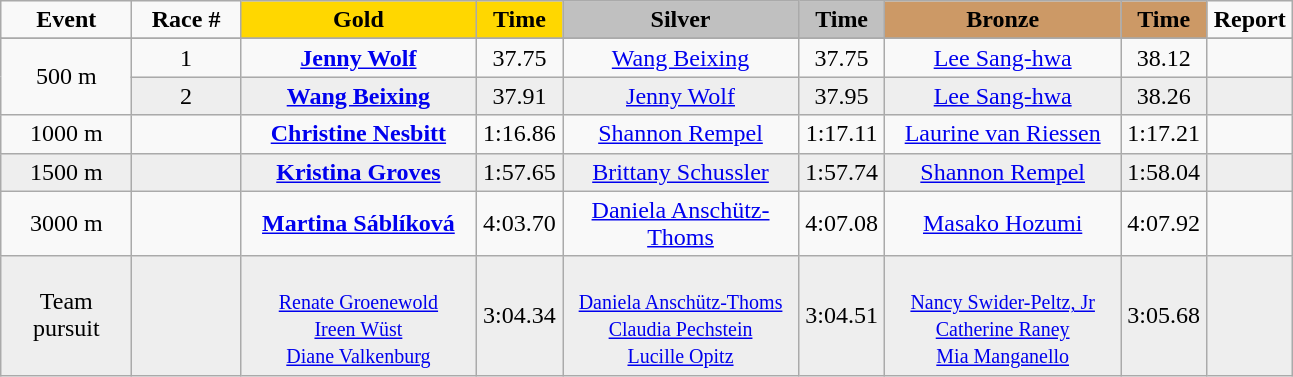<table class="wikitable">
<tr>
<td width="80" align="center"><strong>Event</strong></td>
<td width="65" align="center"><strong>Race #</strong></td>
<td width="150" bgcolor="gold" align="center"><strong>Gold</strong></td>
<td width="50" bgcolor="gold" align="center"><strong>Time</strong></td>
<td width="150" bgcolor="silver" align="center"><strong>Silver</strong></td>
<td width="50" bgcolor="silver" align="center"><strong>Time</strong></td>
<td width="150" bgcolor="#CC9966" align="center"><strong>Bronze</strong></td>
<td width="50" bgcolor="#CC9966" align="center"><strong>Time</strong></td>
<td width="50" align="center"><strong>Report</strong></td>
</tr>
<tr bgcolor="#cccccc">
</tr>
<tr>
<td rowspan=2 align="center">500 m</td>
<td align="center">1</td>
<td align="center"><strong><a href='#'>Jenny Wolf</a></strong><br><small></small></td>
<td align="center">37.75</td>
<td align="center"><a href='#'>Wang Beixing</a><br><small></small></td>
<td align="center">37.75</td>
<td align="center"><a href='#'>Lee Sang-hwa</a><br><small></small></td>
<td align="center">38.12</td>
<td align="center"></td>
</tr>
<tr bgcolor="#eeeeee">
<td align="center">2</td>
<td align="center"><strong><a href='#'>Wang Beixing</a></strong><br><small></small></td>
<td align="center">37.91</td>
<td align="center"><a href='#'>Jenny Wolf</a><br><small></small></td>
<td align="center">37.95</td>
<td align="center"><a href='#'>Lee Sang-hwa</a><br><small></small></td>
<td align="center">38.26</td>
<td align="center"></td>
</tr>
<tr>
<td align="center">1000 m</td>
<td align="center"></td>
<td align="center"><strong><a href='#'>Christine Nesbitt</a></strong><br><small></small></td>
<td align="center">1:16.86</td>
<td align="center"><a href='#'>Shannon Rempel</a><br><small></small></td>
<td align="center">1:17.11</td>
<td align="center"><a href='#'>Laurine van Riessen</a><br><small></small></td>
<td align="center">1:17.21</td>
<td align="center"></td>
</tr>
<tr bgcolor="#eeeeee">
<td align="center">1500 m</td>
<td align="center"></td>
<td align="center"><strong><a href='#'>Kristina Groves</a></strong><br><small></small></td>
<td align="center">1:57.65</td>
<td align="center"><a href='#'>Brittany Schussler</a><br><small></small></td>
<td align="center">1:57.74</td>
<td align="center"><a href='#'>Shannon Rempel</a><br><small></small></td>
<td align="center">1:58.04</td>
<td align="center"></td>
</tr>
<tr>
<td align="center">3000 m</td>
<td align="center"></td>
<td align="center"><strong><a href='#'>Martina Sáblíková</a></strong><br><small></small></td>
<td align="center">4:03.70</td>
<td align="center"><a href='#'>Daniela Anschütz-Thoms</a><br><small></small></td>
<td align="center">4:07.08</td>
<td align="center"><a href='#'>Masako Hozumi</a><br><small></small></td>
<td align="center">4:07.92</td>
<td align="center"></td>
</tr>
<tr bgcolor="#eeeeee">
<td align="center">Team pursuit</td>
<td align="center"></td>
<td align="center"><strong> </strong><br><small><a href='#'>Renate Groenewold</a><br><a href='#'>Ireen Wüst</a><br><a href='#'>Diane Valkenburg</a></small></td>
<td align="center">3:04.34</td>
<td align="center"><br><small><a href='#'>Daniela Anschütz-Thoms</a><br><a href='#'>Claudia Pechstein</a><br><a href='#'>Lucille Opitz</a></small></td>
<td align="center">3:04.51</td>
<td align="center"><br><small><a href='#'>Nancy Swider-Peltz, Jr</a><br><a href='#'>Catherine Raney</a><br><a href='#'>Mia Manganello</a></small></td>
<td align="center">3:05.68</td>
<td align="center"></td>
</tr>
</table>
